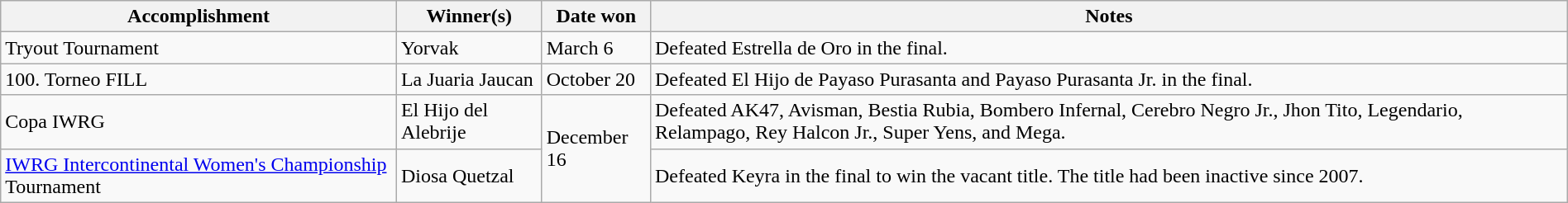<table class="wikitable" style="width:100%;">
<tr>
<th>Accomplishment</th>
<th>Winner(s)</th>
<th>Date won</th>
<th>Notes</th>
</tr>
<tr>
<td>Tryout Tournament</td>
<td>Yorvak</td>
<td>March 6</td>
<td>Defeated Estrella de Oro in the final.</td>
</tr>
<tr>
<td>100. Torneo FILL</td>
<td>La Juaria Jaucan<br></td>
<td>October 20</td>
<td>Defeated El Hijo de Payaso Purasanta and Payaso Purasanta Jr. in the final.</td>
</tr>
<tr>
<td>Copa IWRG</td>
<td>El Hijo del Alebrije</td>
<td rowspan=2>December 16</td>
<td>Defeated AK47, Avisman, Bestia Rubia, Bombero Infernal, Cerebro Negro Jr., Jhon Tito, Legendario, Relampago, Rey Halcon Jr., Super Yens, and Mega.</td>
</tr>
<tr>
<td><a href='#'>IWRG Intercontinental Women's Championship</a> Tournament</td>
<td>Diosa Quetzal</td>
<td>Defeated Keyra in the final to win the vacant title. The title had been inactive since 2007.</td>
</tr>
</table>
